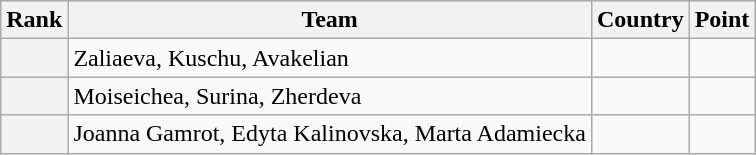<table class="wikitable sortable">
<tr>
<th>Rank</th>
<th>Team</th>
<th>Country</th>
<th>Point</th>
</tr>
<tr>
<th></th>
<td>Zaliaeva, Kuschu, Avakelian</td>
<td></td>
<td></td>
</tr>
<tr>
<th></th>
<td>Moiseichea, Surina, Zherdeva</td>
<td></td>
<td></td>
</tr>
<tr>
<th></th>
<td>Joanna Gamrot, Edyta Kalinovska, Marta Adamiecka</td>
<td></td>
<td></td>
</tr>
</table>
